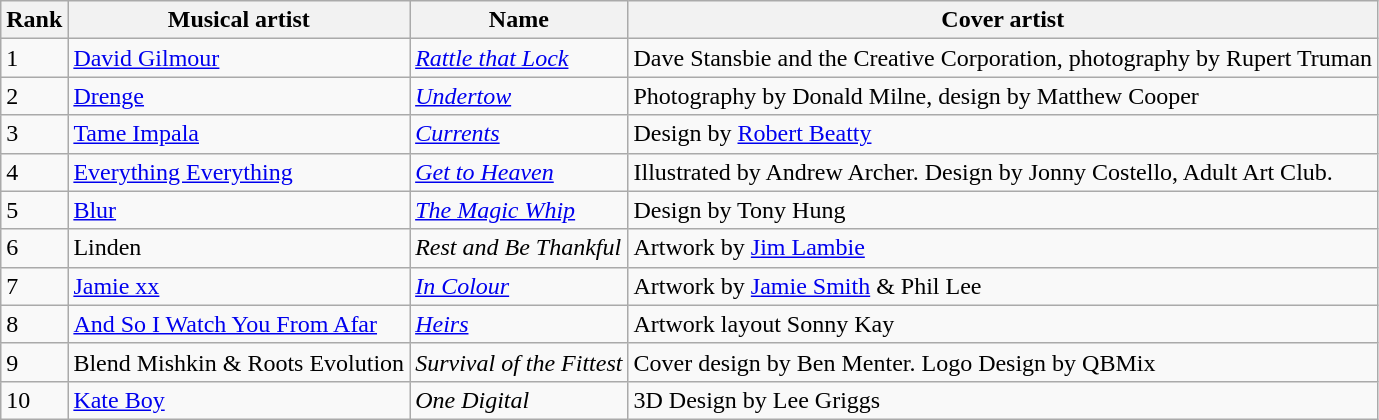<table class=wikitable>
<tr>
<th>Rank</th>
<th>Musical artist</th>
<th>Name</th>
<th>Cover artist</th>
</tr>
<tr>
<td>1</td>
<td><a href='#'>David Gilmour</a></td>
<td><em><a href='#'>Rattle that Lock</a></em></td>
<td>Dave Stansbie and the Creative Corporation, photography by Rupert Truman</td>
</tr>
<tr>
<td>2</td>
<td><a href='#'>Drenge</a></td>
<td><em><a href='#'>Undertow</a></em></td>
<td>Photography by Donald Milne, design by Matthew Cooper</td>
</tr>
<tr>
<td>3</td>
<td><a href='#'>Tame Impala</a></td>
<td><em><a href='#'>Currents</a></em></td>
<td>Design by <a href='#'>Robert Beatty</a></td>
</tr>
<tr>
<td>4</td>
<td><a href='#'>Everything Everything</a></td>
<td><em><a href='#'>Get to Heaven</a></em></td>
<td>Illustrated by Andrew Archer. Design by Jonny Costello, Adult Art Club.</td>
</tr>
<tr>
<td>5</td>
<td><a href='#'>Blur</a></td>
<td><em><a href='#'>The Magic Whip</a></em></td>
<td>Design by Tony Hung</td>
</tr>
<tr>
<td>6</td>
<td>Linden</td>
<td><em>Rest and Be Thankful</em></td>
<td>Artwork by <a href='#'>Jim Lambie</a></td>
</tr>
<tr>
<td>7</td>
<td><a href='#'>Jamie xx</a></td>
<td><em><a href='#'>In Colour</a></em></td>
<td>Artwork by <a href='#'>Jamie Smith</a> & Phil Lee</td>
</tr>
<tr>
<td>8</td>
<td><a href='#'>And So I Watch You From Afar</a></td>
<td><em><a href='#'>Heirs</a></em></td>
<td>Artwork layout  Sonny Kay</td>
</tr>
<tr>
<td>9</td>
<td>Blend Mishkin & Roots Evolution</td>
<td><em>Survival of the Fittest</em></td>
<td>Cover design by Ben Menter. Logo Design by QBMix</td>
</tr>
<tr>
<td>10</td>
<td><a href='#'>Kate Boy</a></td>
<td><em>One Digital</em></td>
<td>3D Design by Lee Griggs</td>
</tr>
</table>
